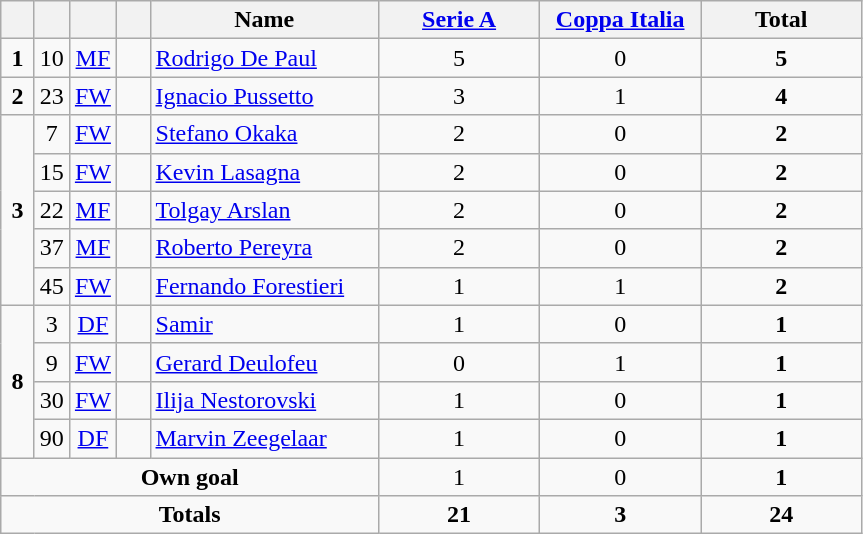<table class="wikitable" style="text-align:center">
<tr>
<th width=15></th>
<th width=15></th>
<th width=15></th>
<th width=15></th>
<th width=145>Name</th>
<th width=100><a href='#'>Serie A</a></th>
<th width=100><a href='#'>Coppa Italia</a></th>
<th width=100>Total</th>
</tr>
<tr>
<td><strong>1</strong></td>
<td>10</td>
<td><a href='#'>MF</a></td>
<td></td>
<td align=left><a href='#'>Rodrigo De Paul</a></td>
<td>5</td>
<td>0</td>
<td><strong>5</strong></td>
</tr>
<tr>
<td><strong>2</strong></td>
<td>23</td>
<td><a href='#'>FW</a></td>
<td></td>
<td align=left><a href='#'>Ignacio Pussetto</a></td>
<td>3</td>
<td>1</td>
<td><strong>4</strong></td>
</tr>
<tr>
<td rowspan=5><strong>3</strong></td>
<td>7</td>
<td><a href='#'>FW</a></td>
<td></td>
<td align=left><a href='#'>Stefano Okaka</a></td>
<td>2</td>
<td>0</td>
<td><strong>2</strong></td>
</tr>
<tr>
<td>15</td>
<td><a href='#'>FW</a></td>
<td></td>
<td align=left><a href='#'>Kevin Lasagna</a></td>
<td>2</td>
<td>0</td>
<td><strong>2</strong></td>
</tr>
<tr>
<td>22</td>
<td><a href='#'>MF</a></td>
<td></td>
<td align=left><a href='#'>Tolgay Arslan</a></td>
<td>2</td>
<td>0</td>
<td><strong>2</strong></td>
</tr>
<tr>
<td>37</td>
<td><a href='#'>MF</a></td>
<td></td>
<td align=left><a href='#'>Roberto Pereyra</a></td>
<td>2</td>
<td>0</td>
<td><strong>2</strong></td>
</tr>
<tr>
<td>45</td>
<td><a href='#'>FW</a></td>
<td></td>
<td align=left><a href='#'>Fernando Forestieri</a></td>
<td>1</td>
<td>1</td>
<td><strong>2</strong></td>
</tr>
<tr>
<td rowspan=4><strong>8</strong></td>
<td>3</td>
<td><a href='#'>DF</a></td>
<td></td>
<td align=left><a href='#'>Samir</a></td>
<td>1</td>
<td>0</td>
<td><strong>1</strong></td>
</tr>
<tr>
<td>9</td>
<td><a href='#'>FW</a></td>
<td></td>
<td align=left><a href='#'>Gerard Deulofeu</a></td>
<td>0</td>
<td>1</td>
<td><strong>1</strong></td>
</tr>
<tr>
<td>30</td>
<td><a href='#'>FW</a></td>
<td></td>
<td align=left><a href='#'>Ilija Nestorovski</a></td>
<td>1</td>
<td>0</td>
<td><strong>1</strong></td>
</tr>
<tr>
<td>90</td>
<td><a href='#'>DF</a></td>
<td></td>
<td align=left><a href='#'>Marvin Zeegelaar</a></td>
<td>1</td>
<td>0</td>
<td><strong>1</strong></td>
</tr>
<tr>
<td colspan=5><strong>Own goal</strong></td>
<td>1</td>
<td>0</td>
<td><strong>1</strong></td>
</tr>
<tr>
<td colspan=5><strong>Totals</strong></td>
<td><strong>21</strong></td>
<td><strong>3</strong></td>
<td><strong>24</strong></td>
</tr>
</table>
